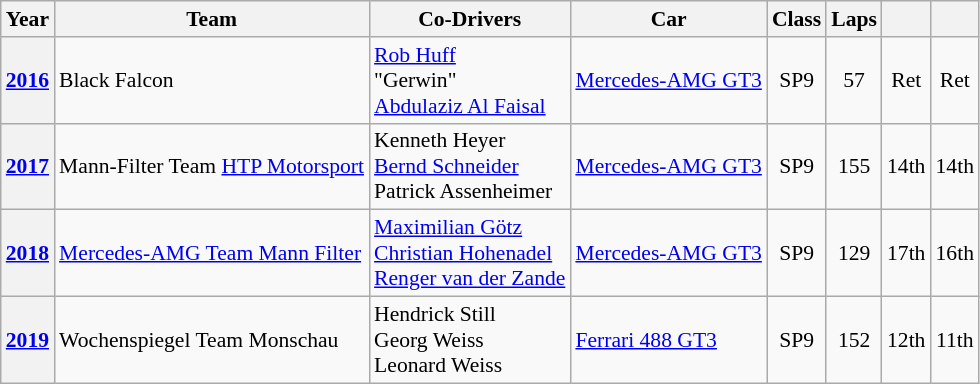<table class="wikitable" style="font-size:90%">
<tr>
<th>Year</th>
<th>Team</th>
<th>Co-Drivers</th>
<th>Car</th>
<th>Class</th>
<th>Laps</th>
<th></th>
<th></th>
</tr>
<tr align="center">
<th><a href='#'>2016</a></th>
<td align=left>Black Falcon</td>
<td align=left> <a href='#'>Rob Huff</a> <br> "Gerwin" <br> <a href='#'>Abdulaziz Al Faisal</a></td>
<td align=left><a href='#'>Mercedes-AMG GT3</a></td>
<td>SP9</td>
<td>57</td>
<td>Ret</td>
<td>Ret</td>
</tr>
<tr align="center">
<th><a href='#'>2017</a></th>
<td align=left>Mann-Filter Team <a href='#'>HTP Motorsport</a></td>
<td align=left> Kenneth Heyer <br> <a href='#'>Bernd Schneider</a> <br>  Patrick Assenheimer</td>
<td align=left><a href='#'>Mercedes-AMG GT3</a></td>
<td>SP9</td>
<td>155</td>
<td>14th</td>
<td>14th</td>
</tr>
<tr align="center">
<th><a href='#'>2018</a></th>
<td align=left><a href='#'>Mercedes-AMG Team Mann Filter</a></td>
<td align=left> <a href='#'>Maximilian Götz</a> <br> <a href='#'>Christian Hohenadel</a> <br>  <a href='#'>Renger van der Zande</a></td>
<td align=left><a href='#'>Mercedes-AMG GT3</a></td>
<td>SP9</td>
<td>129</td>
<td>17th</td>
<td>16th</td>
</tr>
<tr align="center">
<th><a href='#'>2019</a></th>
<td align=left>Wochenspiegel Team Monschau</td>
<td align=left> Hendrick Still <br> Georg Weiss <br>  Leonard Weiss</td>
<td align=left><a href='#'>Ferrari 488 GT3</a></td>
<td>SP9</td>
<td>152</td>
<td>12th</td>
<td>11th</td>
</tr>
</table>
